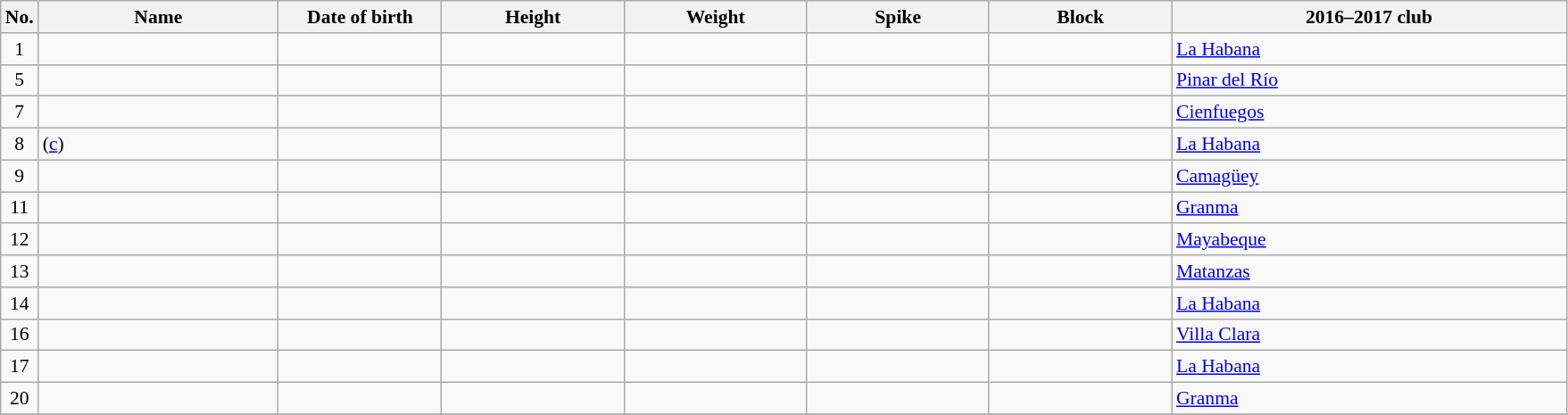<table class="wikitable sortable" style="font-size:90%; text-align:center;">
<tr>
<th>No.</th>
<th style="width:12em">Name</th>
<th style="width:8em">Date of birth</th>
<th style="width:9em">Height</th>
<th style="width:9em">Weight</th>
<th style="width:9em">Spike</th>
<th style="width:9em">Block</th>
<th style="width:20em">2016–2017 club</th>
</tr>
<tr>
<td>1</td>
<td align=left></td>
<td align=right></td>
<td></td>
<td></td>
<td></td>
<td></td>
<td align=left> <a href='#'>La Habana</a></td>
</tr>
<tr>
<td>5</td>
<td align=left></td>
<td align=right></td>
<td></td>
<td></td>
<td></td>
<td></td>
<td align=left> <a href='#'>Pinar del Río</a></td>
</tr>
<tr>
<td>7</td>
<td align=left></td>
<td align=right></td>
<td></td>
<td></td>
<td></td>
<td></td>
<td align=left> <a href='#'>Cienfuegos</a></td>
</tr>
<tr>
<td>8</td>
<td align=left> (<a href='#'>c</a>)</td>
<td align=right></td>
<td></td>
<td></td>
<td></td>
<td></td>
<td align=left> <a href='#'>La Habana</a></td>
</tr>
<tr>
<td>9</td>
<td align=left></td>
<td align=right></td>
<td></td>
<td></td>
<td></td>
<td></td>
<td align=left> <a href='#'>Camagüey</a></td>
</tr>
<tr>
<td>11</td>
<td align=left></td>
<td align=right></td>
<td></td>
<td></td>
<td></td>
<td></td>
<td align=left> <a href='#'>Granma</a></td>
</tr>
<tr>
<td>12</td>
<td align=left></td>
<td align=right></td>
<td></td>
<td></td>
<td></td>
<td></td>
<td align=left> <a href='#'>Mayabeque</a></td>
</tr>
<tr>
<td>13</td>
<td align=left></td>
<td align=right></td>
<td></td>
<td></td>
<td></td>
<td></td>
<td align=left> <a href='#'>Matanzas</a></td>
</tr>
<tr>
<td>14</td>
<td align=left></td>
<td align=right></td>
<td></td>
<td></td>
<td></td>
<td></td>
<td align=left> <a href='#'>La Habana</a></td>
</tr>
<tr>
<td>16</td>
<td align=left></td>
<td align=right></td>
<td></td>
<td></td>
<td></td>
<td></td>
<td align=left> <a href='#'>Villa Clara</a></td>
</tr>
<tr>
<td>17</td>
<td align=left></td>
<td align=right></td>
<td></td>
<td></td>
<td></td>
<td></td>
<td align=left> <a href='#'>La Habana</a></td>
</tr>
<tr>
<td>20</td>
<td align=left></td>
<td align=right></td>
<td></td>
<td></td>
<td></td>
<td></td>
<td align=left> <a href='#'>Granma</a></td>
</tr>
<tr>
</tr>
</table>
